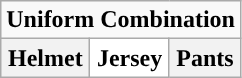<table class="wikitable">
<tr>
<td align="center" Colspan="3"><strong>Uniform Combination</strong></td>
</tr>
<tr align="center">
<th>Helmet</th>
<th style="background:#FFFFFF;">Jersey</th>
<th>Pants</th>
</tr>
</table>
